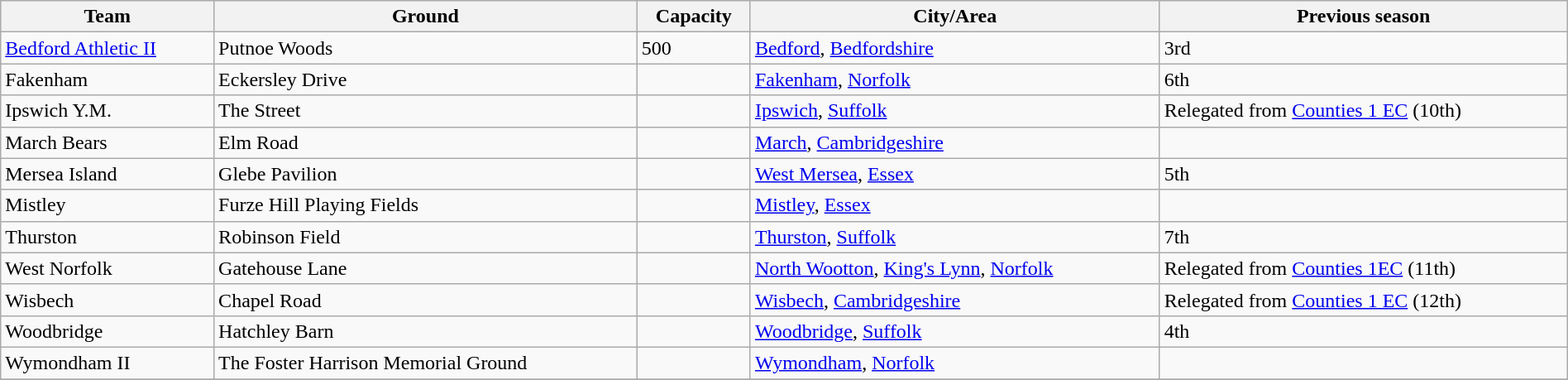<table class="wikitable sortable" width=100%>
<tr>
<th>Team</th>
<th>Ground</th>
<th>Capacity</th>
<th>City/Area</th>
<th>Previous season</th>
</tr>
<tr>
<td><a href='#'>Bedford Athletic II</a></td>
<td>Putnoe Woods</td>
<td>500</td>
<td><a href='#'>Bedford</a>, <a href='#'>Bedfordshire</a></td>
<td>3rd</td>
</tr>
<tr>
<td>Fakenham</td>
<td>Eckersley Drive</td>
<td></td>
<td><a href='#'>Fakenham</a>, <a href='#'>Norfolk</a></td>
<td>6th</td>
</tr>
<tr>
<td>Ipswich Y.M.</td>
<td>The Street</td>
<td></td>
<td><a href='#'>Ipswich</a>, <a href='#'>Suffolk</a></td>
<td>Relegated from <a href='#'>Counties 1 EC</a> (10th)</td>
</tr>
<tr>
<td>March Bears</td>
<td>Elm Road</td>
<td></td>
<td><a href='#'>March</a>, <a href='#'>Cambridgeshire</a></td>
<td></td>
</tr>
<tr>
<td>Mersea Island</td>
<td>Glebe Pavilion</td>
<td></td>
<td><a href='#'>West Mersea</a>, <a href='#'>Essex</a></td>
<td>5th</td>
</tr>
<tr>
<td>Mistley</td>
<td>Furze Hill Playing Fields</td>
<td></td>
<td><a href='#'>Mistley</a>, <a href='#'>Essex</a></td>
<td></td>
</tr>
<tr>
<td>Thurston</td>
<td>Robinson Field</td>
<td></td>
<td><a href='#'>Thurston</a>, <a href='#'>Suffolk</a></td>
<td>7th</td>
</tr>
<tr>
<td>West Norfolk</td>
<td>Gatehouse Lane</td>
<td></td>
<td><a href='#'>North Wootton</a>, <a href='#'>King's Lynn</a>, <a href='#'>Norfolk</a></td>
<td>Relegated from <a href='#'>Counties 1EC</a>  (11th)</td>
</tr>
<tr>
<td>Wisbech</td>
<td>Chapel Road</td>
<td></td>
<td><a href='#'>Wisbech</a>, <a href='#'>Cambridgeshire</a></td>
<td>Relegated from <a href='#'>Counties 1 EC</a> (12th)</td>
</tr>
<tr>
<td>Woodbridge</td>
<td>Hatchley Barn</td>
<td></td>
<td><a href='#'>Woodbridge</a>, <a href='#'>Suffolk</a></td>
<td>4th</td>
</tr>
<tr>
<td>Wymondham II</td>
<td>The Foster Harrison Memorial Ground</td>
<td></td>
<td><a href='#'>Wymondham</a>, <a href='#'>Norfolk</a></td>
<td></td>
</tr>
<tr>
</tr>
</table>
